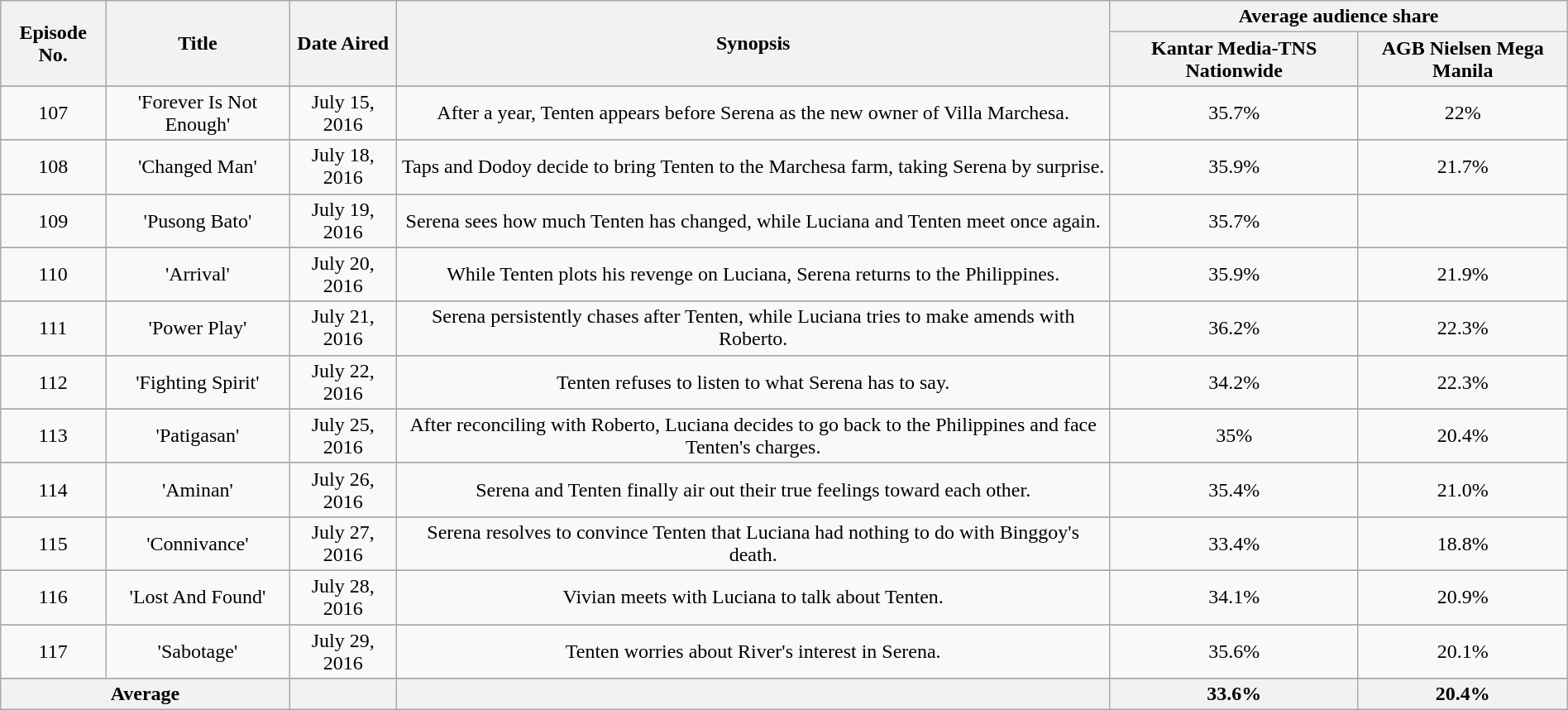<table class="wikitable" style="text-align:center; font-size:100%; line-height:18px;"  width="100%">
<tr>
<th rowspan="2">Episode No.</th>
<th rowspan="2">Title</th>
<th rowspan="2">Date Aired</th>
<th rowspan="2">Synopsis</th>
<th colspan="2">Average audience share</th>
</tr>
<tr>
<th>Kantar Media-TNS Nationwide</th>
<th>AGB Nielsen Mega Manila</th>
</tr>
<tr>
</tr>
<tr>
<td>107</td>
<td>'Forever Is Not Enough'</td>
<td>July 15, 2016</td>
<td>After a year, Tenten appears before Serena as the new owner of Villa Marchesa.</td>
<td>35.7%</td>
<td>22%</td>
</tr>
<tr>
</tr>
<tr>
<td>108</td>
<td>'Changed Man'</td>
<td>July 18, 2016</td>
<td>Taps and Dodoy decide to bring Tenten to the Marchesa farm, taking Serena by surprise.</td>
<td>35.9%</td>
<td>21.7%</td>
</tr>
<tr>
</tr>
<tr>
<td>109</td>
<td>'Pusong Bato'</td>
<td>July 19, 2016</td>
<td>Serena sees how much Tenten has changed, while Luciana and Tenten meet once again.</td>
<td>35.7%</td>
<td></td>
</tr>
<tr>
</tr>
<tr>
<td>110</td>
<td>'Arrival'</td>
<td>July 20, 2016</td>
<td>While Tenten plots his revenge on Luciana, Serena returns to the Philippines.</td>
<td>35.9%</td>
<td>21.9%</td>
</tr>
<tr>
</tr>
<tr>
<td>111</td>
<td>'Power Play'</td>
<td>July 21, 2016</td>
<td>Serena persistently chases after Tenten, while Luciana tries to make amends with Roberto.</td>
<td>36.2%</td>
<td>22.3%</td>
</tr>
<tr>
</tr>
<tr>
<td>112</td>
<td>'Fighting Spirit'</td>
<td>July 22, 2016</td>
<td>Tenten refuses to listen to what Serena has to say.</td>
<td>34.2%</td>
<td>22.3%</td>
</tr>
<tr>
</tr>
<tr>
<td>113</td>
<td>'Patigasan'</td>
<td>July 25, 2016</td>
<td>After reconciling with Roberto, Luciana decides to go back to the Philippines and face Tenten's charges.</td>
<td>35%</td>
<td>20.4%</td>
</tr>
<tr>
</tr>
<tr>
<td>114</td>
<td>'Aminan'</td>
<td>July 26, 2016</td>
<td>Serena and Tenten finally air out their true feelings toward each other.</td>
<td>35.4%</td>
<td>21.0%</td>
</tr>
<tr>
</tr>
<tr>
<td>115</td>
<td>'Connivance'</td>
<td>July 27, 2016</td>
<td>Serena resolves to convince Tenten that Luciana had nothing to do with Binggoy's death.</td>
<td>33.4%</td>
<td>18.8%</td>
</tr>
<tr>
</tr>
<tr>
<td>116</td>
<td>'Lost And Found'</td>
<td>July 28, 2016</td>
<td>Vivian meets with Luciana to talk about Tenten.</td>
<td>34.1%</td>
<td>20.9%</td>
</tr>
<tr>
</tr>
<tr>
<td>117</td>
<td>'Sabotage'</td>
<td>July 29, 2016</td>
<td>Tenten worries about River's interest in Serena.</td>
<td>35.6%</td>
<td>20.1%</td>
</tr>
<tr>
</tr>
<tr>
<th colspan=2>Average</th>
<th></th>
<th></th>
<th>33.6%</th>
<th>20.4%</th>
</tr>
</table>
